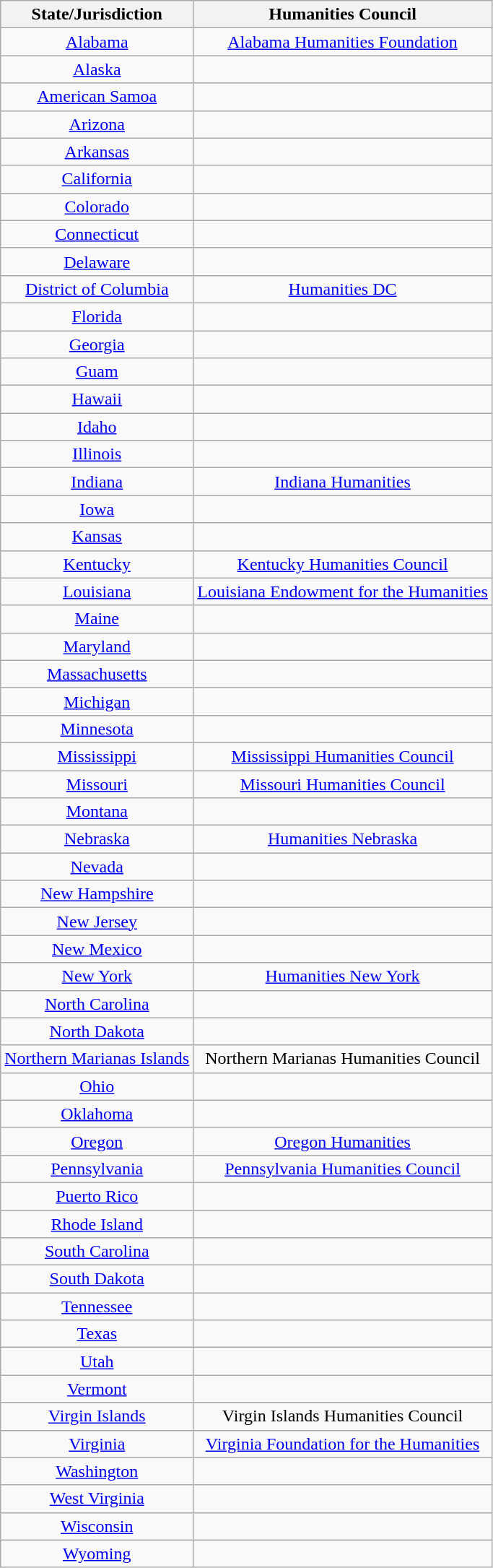<table class="wikitable" style="text-align:center">
<tr>
<th>State/Jurisdiction</th>
<th>Humanities Council</th>
</tr>
<tr>
<td><a href='#'>Alabama</a></td>
<td><a href='#'>Alabama Humanities Foundation</a></td>
</tr>
<tr>
<td><a href='#'>Alaska</a></td>
<td></td>
</tr>
<tr>
<td><a href='#'>American Samoa</a></td>
<td></td>
</tr>
<tr>
<td><a href='#'>Arizona</a></td>
<td></td>
</tr>
<tr>
<td><a href='#'>Arkansas</a></td>
<td></td>
</tr>
<tr>
<td><a href='#'>California</a></td>
<td></td>
</tr>
<tr>
<td><a href='#'>Colorado</a></td>
<td></td>
</tr>
<tr>
<td><a href='#'>Connecticut</a></td>
<td></td>
</tr>
<tr>
<td><a href='#'>Delaware</a></td>
<td></td>
</tr>
<tr>
<td><a href='#'>District of Columbia</a></td>
<td><a href='#'>Humanities DC</a></td>
</tr>
<tr>
<td><a href='#'>Florida</a></td>
<td></td>
</tr>
<tr>
<td><a href='#'>Georgia</a></td>
<td></td>
</tr>
<tr>
<td><a href='#'>Guam</a></td>
<td></td>
</tr>
<tr>
<td><a href='#'>Hawaii</a></td>
<td></td>
</tr>
<tr>
<td><a href='#'>Idaho</a></td>
<td></td>
</tr>
<tr>
<td><a href='#'>Illinois</a></td>
<td></td>
</tr>
<tr>
<td><a href='#'>Indiana</a></td>
<td><a href='#'>Indiana Humanities</a></td>
</tr>
<tr>
<td><a href='#'>Iowa</a></td>
<td></td>
</tr>
<tr>
<td><a href='#'>Kansas</a></td>
<td></td>
</tr>
<tr>
<td><a href='#'>Kentucky</a></td>
<td><a href='#'>Kentucky Humanities Council</a></td>
</tr>
<tr>
<td><a href='#'>Louisiana</a></td>
<td><a href='#'>Louisiana Endowment for the Humanities</a></td>
</tr>
<tr>
<td><a href='#'>Maine</a></td>
<td></td>
</tr>
<tr>
<td><a href='#'>Maryland</a></td>
<td></td>
</tr>
<tr>
<td><a href='#'>Massachusetts</a></td>
<td></td>
</tr>
<tr>
<td><a href='#'>Michigan</a></td>
<td></td>
</tr>
<tr>
<td><a href='#'>Minnesota</a></td>
<td></td>
</tr>
<tr>
<td><a href='#'>Mississippi</a></td>
<td><a href='#'>Mississippi Humanities Council</a></td>
</tr>
<tr>
<td><a href='#'>Missouri</a></td>
<td><a href='#'>Missouri Humanities Council</a></td>
</tr>
<tr>
<td><a href='#'>Montana</a></td>
<td></td>
</tr>
<tr>
<td><a href='#'>Nebraska</a></td>
<td><a href='#'>Humanities Nebraska</a></td>
</tr>
<tr>
<td><a href='#'>Nevada</a></td>
<td></td>
</tr>
<tr>
<td><a href='#'>New Hampshire</a></td>
<td></td>
</tr>
<tr>
<td><a href='#'>New Jersey</a></td>
<td></td>
</tr>
<tr>
<td><a href='#'>New Mexico</a></td>
<td></td>
</tr>
<tr>
<td><a href='#'>New York</a></td>
<td><a href='#'>Humanities New York</a></td>
</tr>
<tr>
<td><a href='#'>North Carolina</a></td>
<td></td>
</tr>
<tr>
<td><a href='#'>North Dakota</a></td>
<td></td>
</tr>
<tr>
<td><a href='#'>Northern Marianas Islands</a></td>
<td>Northern Marianas Humanities Council</td>
</tr>
<tr>
<td><a href='#'>Ohio</a></td>
<td></td>
</tr>
<tr>
<td><a href='#'>Oklahoma</a></td>
<td></td>
</tr>
<tr>
<td><a href='#'>Oregon</a></td>
<td><a href='#'>Oregon Humanities</a></td>
</tr>
<tr>
<td><a href='#'>Pennsylvania</a></td>
<td><a href='#'>Pennsylvania Humanities Council</a></td>
</tr>
<tr>
<td><a href='#'>Puerto Rico</a></td>
<td></td>
</tr>
<tr>
<td><a href='#'>Rhode Island</a></td>
<td></td>
</tr>
<tr>
<td><a href='#'>South Carolina</a></td>
<td></td>
</tr>
<tr>
<td><a href='#'>South Dakota</a></td>
<td></td>
</tr>
<tr>
<td><a href='#'>Tennessee</a></td>
<td></td>
</tr>
<tr>
<td><a href='#'>Texas</a></td>
<td></td>
</tr>
<tr>
<td><a href='#'>Utah</a></td>
<td></td>
</tr>
<tr>
<td><a href='#'>Vermont</a></td>
<td></td>
</tr>
<tr>
<td><a href='#'>Virgin Islands</a></td>
<td>Virgin Islands Humanities Council</td>
</tr>
<tr>
<td><a href='#'>Virginia</a></td>
<td><a href='#'>Virginia Foundation for the Humanities</a></td>
</tr>
<tr>
<td><a href='#'>Washington</a></td>
<td></td>
</tr>
<tr>
<td><a href='#'>West Virginia</a></td>
<td></td>
</tr>
<tr>
<td><a href='#'>Wisconsin</a></td>
<td></td>
</tr>
<tr>
<td><a href='#'>Wyoming</a></td>
<td></td>
</tr>
</table>
